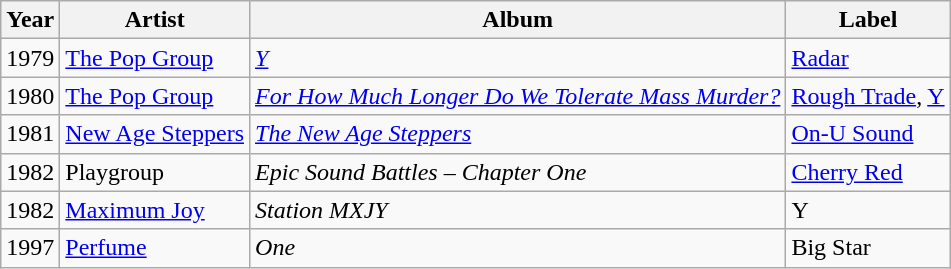<table class="wikitable">
<tr>
<th>Year</th>
<th>Artist</th>
<th>Album</th>
<th>Label</th>
</tr>
<tr>
<td align="center">1979</td>
<td><a href='#'>The Pop Group</a></td>
<td><em><a href='#'>Y</a></em></td>
<td><a href='#'>Radar</a></td>
</tr>
<tr>
<td align="center">1980</td>
<td><a href='#'>The Pop Group</a></td>
<td><em><a href='#'>For How Much Longer Do We Tolerate Mass Murder?</a></em></td>
<td><a href='#'>Rough Trade</a>, <a href='#'>Y</a></td>
</tr>
<tr>
<td align="center">1981</td>
<td><a href='#'>New Age Steppers</a></td>
<td><em><a href='#'>The New Age Steppers</a></em></td>
<td><a href='#'>On-U Sound</a></td>
</tr>
<tr>
<td align="center">1982</td>
<td>Playgroup</td>
<td><em>Epic Sound Battles – Chapter One</em></td>
<td><a href='#'>Cherry Red</a></td>
</tr>
<tr>
<td align="center">1982</td>
<td><a href='#'>Maximum Joy</a></td>
<td><em>Station MXJY</em></td>
<td>Y</td>
</tr>
<tr>
<td align="center">1997</td>
<td><a href='#'>Perfume</a></td>
<td><em>One</em></td>
<td>Big Star</td>
</tr>
</table>
